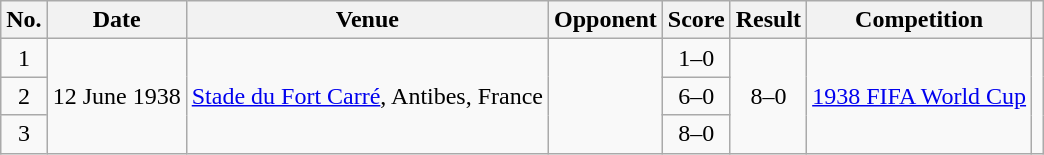<table class="wikitable sortable">
<tr>
<th scope="col">No.</th>
<th scope="col">Date</th>
<th scope="col">Venue</th>
<th scope="col">Opponent</th>
<th scope="col">Score</th>
<th scope="col">Result</th>
<th scope="col">Competition</th>
<th class="unsortable" scope="col"></th>
</tr>
<tr>
<td align="center">1</td>
<td rowspan="3">12 June 1938</td>
<td rowspan="3"><a href='#'>Stade du Fort Carré</a>, Antibes, France</td>
<td rowspan="3"></td>
<td align="center">1–0</td>
<td rowspan="3" align="center">8–0</td>
<td rowspan="3"><a href='#'>1938 FIFA World Cup</a></td>
<td rowspan="3"></td>
</tr>
<tr>
<td align="center">2</td>
<td align="center">6–0</td>
</tr>
<tr>
<td align="center">3</td>
<td align="center">8–0</td>
</tr>
</table>
